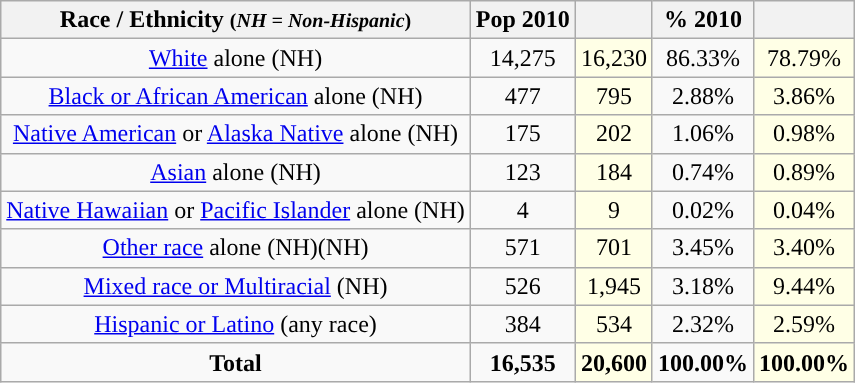<table class="wikitable" style="text-align:center;">
<tr>
<th>Race / Ethnicity <small>(<em>NH = Non-Hispanic</em>)</small></th>
<th>Pop 2010</th>
<th></th>
<th>% 2010</th>
<th></th>
</tr>
<tr>
<td><a href='#'>White</a> alone (NH)</td>
<td>14,275</td>
<td style='background: #ffffe6;'>16,230</td>
<td>86.33%</td>
<td style='background: #ffffe6;'>78.79%</td>
</tr>
<tr>
<td><a href='#'>Black or African American</a> alone (NH)</td>
<td>477</td>
<td style='background: #ffffe6;'>795</td>
<td>2.88%</td>
<td style='background: #ffffe6;'>3.86%</td>
</tr>
<tr>
<td><a href='#'>Native American</a> or <a href='#'>Alaska Native</a> alone (NH)</td>
<td>175</td>
<td style='background: #ffffe6;'>202</td>
<td>1.06%</td>
<td style='background: #ffffe6;'>0.98%</td>
</tr>
<tr>
<td><a href='#'>Asian</a> alone (NH)</td>
<td>123</td>
<td style='background: #ffffe6;'>184</td>
<td>0.74%</td>
<td style='background: #ffffe6;'>0.89%</td>
</tr>
<tr>
<td><a href='#'>Native Hawaiian</a> or <a href='#'>Pacific Islander</a> alone (NH)</td>
<td>4</td>
<td style='background: #ffffe6;'>9</td>
<td>0.02%</td>
<td style='background: #ffffe6;'>0.04%</td>
</tr>
<tr>
<td><a href='#'>Other race</a> alone (NH)(NH)</td>
<td>571</td>
<td style='background: #ffffe6;'>701</td>
<td>3.45%</td>
<td style='background: #ffffe6;'>3.40%</td>
</tr>
<tr>
<td><a href='#'>Mixed race or Multiracial</a> (NH)</td>
<td>526</td>
<td style='background: #ffffe6;'>1,945</td>
<td>3.18%</td>
<td style='background: #ffffe6;'>9.44%</td>
</tr>
<tr>
<td><a href='#'>Hispanic or Latino</a> (any race)</td>
<td>384</td>
<td style='background: #ffffe6;'>534</td>
<td>2.32%</td>
<td style='background: #ffffe6;'>2.59%</td>
</tr>
<tr>
<td><strong>Total</strong></td>
<td><strong>16,535</strong></td>
<td style='background: #ffffe6;'><strong>20,600</strong></td>
<td><strong>100.00%</strong></td>
<td style='background: #ffffe6;'><strong>100.00%</strong></td>
</tr>
</table>
